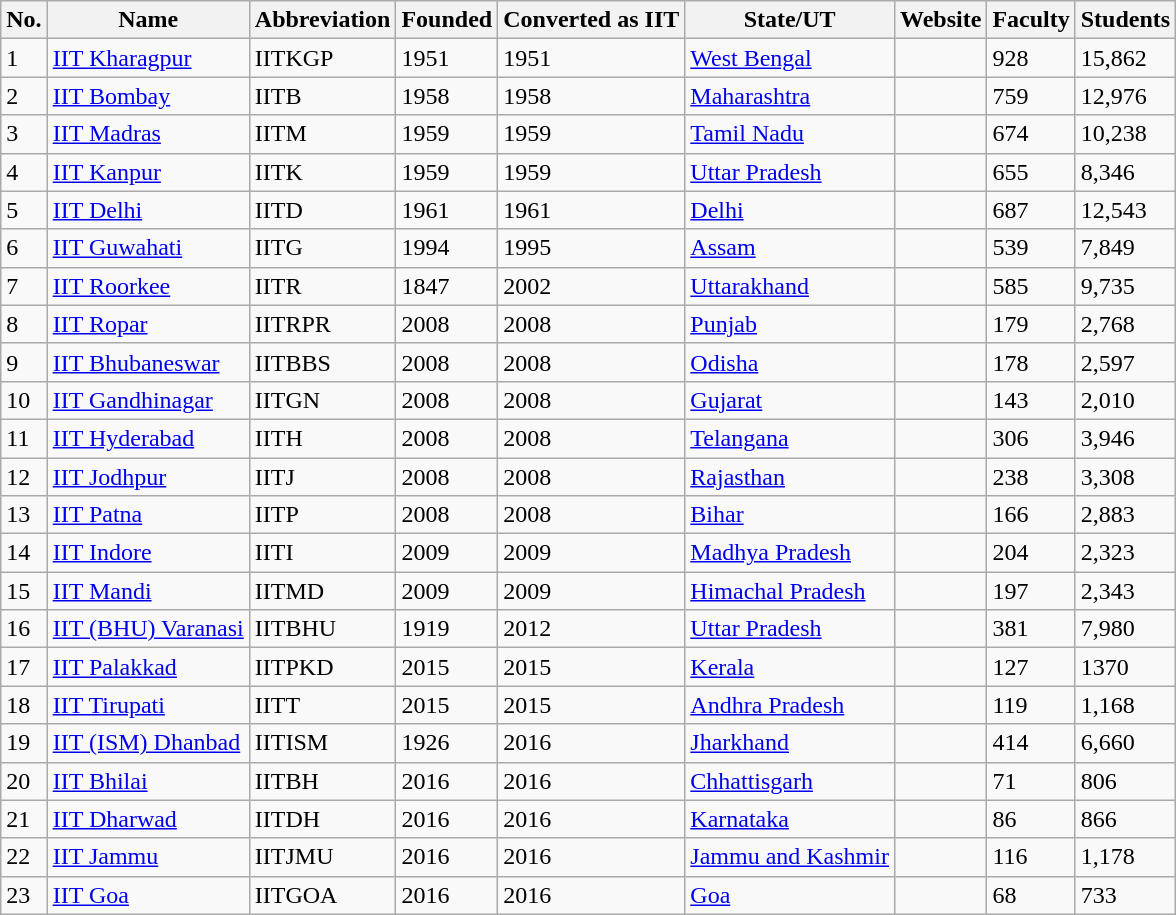<table class="wikitable sortable">
<tr>
<th>No.</th>
<th>Name</th>
<th>Abbreviation</th>
<th>Founded</th>
<th>Converted as IIT</th>
<th>State/UT</th>
<th>Website</th>
<th>Faculty</th>
<th>Students</th>
</tr>
<tr>
<td>1</td>
<td><a href='#'>IIT Kharagpur</a></td>
<td>IITKGP</td>
<td>1951</td>
<td>1951</td>
<td><a href='#'>West Bengal</a></td>
<td></td>
<td>928</td>
<td>15,862</td>
</tr>
<tr>
<td>2</td>
<td><a href='#'>IIT Bombay</a></td>
<td>IITB</td>
<td>1958</td>
<td>1958</td>
<td><a href='#'>Maharashtra</a></td>
<td></td>
<td>759</td>
<td>12,976</td>
</tr>
<tr>
<td>3</td>
<td><a href='#'>IIT Madras</a></td>
<td>IITM</td>
<td>1959</td>
<td>1959</td>
<td><a href='#'>Tamil Nadu</a></td>
<td></td>
<td>674</td>
<td>10,238</td>
</tr>
<tr>
<td>4</td>
<td><a href='#'>IIT Kanpur</a></td>
<td>IITK</td>
<td>1959</td>
<td>1959</td>
<td><a href='#'>Uttar Pradesh</a></td>
<td></td>
<td>655</td>
<td>8,346</td>
</tr>
<tr>
<td>5</td>
<td><a href='#'>IIT Delhi</a></td>
<td>IITD</td>
<td>1961</td>
<td>1961</td>
<td><a href='#'>Delhi</a></td>
<td></td>
<td>687</td>
<td>12,543</td>
</tr>
<tr>
<td>6</td>
<td><a href='#'>IIT Guwahati</a></td>
<td>IITG</td>
<td>1994</td>
<td>1995</td>
<td><a href='#'>Assam</a></td>
<td></td>
<td>539</td>
<td>7,849</td>
</tr>
<tr>
<td>7</td>
<td><a href='#'>IIT Roorkee</a></td>
<td>IITR</td>
<td>1847</td>
<td>2002</td>
<td><a href='#'>Uttarakhand</a></td>
<td></td>
<td>585</td>
<td>9,735</td>
</tr>
<tr>
<td>8</td>
<td><a href='#'>IIT Ropar</a></td>
<td>IITRPR</td>
<td>2008</td>
<td>2008</td>
<td><a href='#'>Punjab</a></td>
<td></td>
<td>179</td>
<td>2,768</td>
</tr>
<tr>
<td>9</td>
<td><a href='#'>IIT Bhubaneswar</a></td>
<td>IITBBS</td>
<td>2008</td>
<td>2008</td>
<td><a href='#'>Odisha</a></td>
<td></td>
<td>178</td>
<td>2,597</td>
</tr>
<tr>
<td>10</td>
<td><a href='#'>IIT Gandhinagar</a></td>
<td>IITGN</td>
<td>2008</td>
<td>2008</td>
<td><a href='#'>Gujarat</a></td>
<td></td>
<td>143</td>
<td>2,010</td>
</tr>
<tr>
<td>11</td>
<td><a href='#'>IIT Hyderabad</a></td>
<td>IITH</td>
<td>2008</td>
<td>2008</td>
<td><a href='#'>Telangana</a></td>
<td></td>
<td>306</td>
<td>3,946</td>
</tr>
<tr>
<td>12</td>
<td><a href='#'>IIT Jodhpur</a></td>
<td>IITJ</td>
<td>2008</td>
<td>2008</td>
<td><a href='#'>Rajasthan</a></td>
<td></td>
<td>238</td>
<td>3,308</td>
</tr>
<tr>
<td>13</td>
<td><a href='#'>IIT Patna</a></td>
<td>IITP</td>
<td>2008</td>
<td>2008</td>
<td><a href='#'>Bihar</a></td>
<td></td>
<td>166</td>
<td>2,883</td>
</tr>
<tr>
<td>14</td>
<td><a href='#'>IIT Indore</a></td>
<td>IITI</td>
<td>2009</td>
<td>2009</td>
<td><a href='#'>Madhya Pradesh</a></td>
<td></td>
<td>204</td>
<td>2,323</td>
</tr>
<tr>
<td>15</td>
<td><a href='#'>IIT Mandi</a></td>
<td>IITMD</td>
<td>2009</td>
<td>2009</td>
<td><a href='#'>Himachal Pradesh</a></td>
<td></td>
<td>197</td>
<td>2,343</td>
</tr>
<tr>
<td>16</td>
<td><a href='#'>IIT (BHU) Varanasi</a></td>
<td>IITBHU</td>
<td>1919</td>
<td>2012</td>
<td><a href='#'>Uttar Pradesh</a></td>
<td></td>
<td>381</td>
<td>7,980</td>
</tr>
<tr>
<td>17</td>
<td><a href='#'>IIT Palakkad</a></td>
<td>IITPKD</td>
<td>2015</td>
<td>2015</td>
<td><a href='#'>Kerala</a></td>
<td></td>
<td>127</td>
<td>1370</td>
</tr>
<tr>
<td>18</td>
<td><a href='#'>IIT Tirupati</a></td>
<td>IITT</td>
<td>2015</td>
<td>2015</td>
<td><a href='#'>Andhra Pradesh</a></td>
<td></td>
<td>119</td>
<td>1,168</td>
</tr>
<tr>
<td>19</td>
<td><a href='#'>IIT (ISM) Dhanbad</a></td>
<td>IITISM</td>
<td>1926</td>
<td>2016</td>
<td><a href='#'>Jharkhand</a></td>
<td></td>
<td>414</td>
<td>6,660</td>
</tr>
<tr>
<td>20</td>
<td><a href='#'>IIT Bhilai</a></td>
<td>IITBH</td>
<td>2016</td>
<td>2016</td>
<td><a href='#'>Chhattisgarh</a></td>
<td></td>
<td>71</td>
<td>806</td>
</tr>
<tr>
<td>21</td>
<td><a href='#'>IIT Dharwad</a></td>
<td>IITDH</td>
<td>2016</td>
<td>2016</td>
<td><a href='#'>Karnataka</a></td>
<td></td>
<td>86</td>
<td>866</td>
</tr>
<tr>
<td>22</td>
<td><a href='#'>IIT Jammu</a></td>
<td>IITJMU</td>
<td>2016</td>
<td>2016</td>
<td><a href='#'>Jammu and Kashmir</a></td>
<td></td>
<td>116</td>
<td>1,178</td>
</tr>
<tr>
<td>23</td>
<td><a href='#'>IIT Goa</a></td>
<td>IITGOA</td>
<td>2016</td>
<td>2016</td>
<td><a href='#'>Goa</a></td>
<td></td>
<td>68</td>
<td>733</td>
</tr>
</table>
